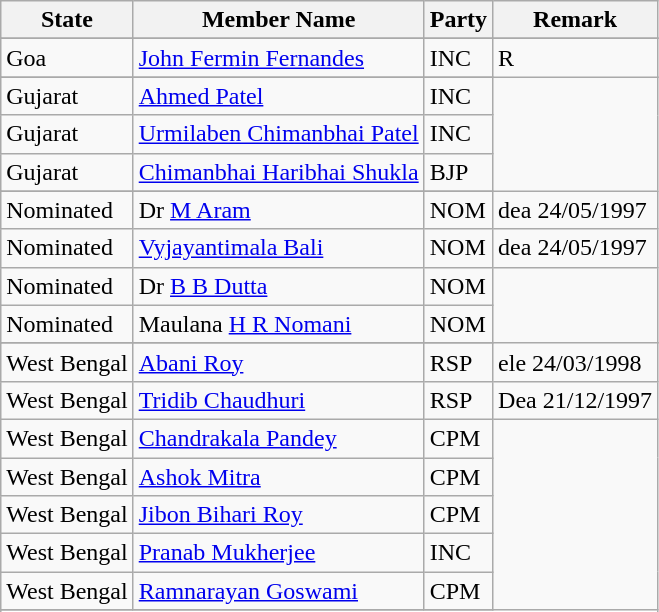<table class="wikitable sortable">
<tr>
<th>State</th>
<th>Member Name</th>
<th>Party</th>
<th>Remark</th>
</tr>
<tr>
</tr>
<tr>
<td>Goa</td>
<td><a href='#'>John Fermin Fernandes</a></td>
<td>INC</td>
<td>R</td>
</tr>
<tr>
</tr>
<tr>
<td>Gujarat</td>
<td><a href='#'>Ahmed Patel</a></td>
<td>INC</td>
</tr>
<tr>
<td>Gujarat</td>
<td><a href='#'>Urmilaben Chimanbhai Patel</a></td>
<td>INC</td>
</tr>
<tr>
<td>Gujarat</td>
<td><a href='#'>Chimanbhai Haribhai Shukla</a></td>
<td>BJP</td>
</tr>
<tr>
</tr>
<tr>
<td>Nominated</td>
<td>Dr <a href='#'>M Aram</a></td>
<td>NOM</td>
<td>dea 24/05/1997</td>
</tr>
<tr>
<td>Nominated</td>
<td><a href='#'>Vyjayantimala Bali</a></td>
<td>NOM</td>
<td>dea 24/05/1997</td>
</tr>
<tr>
<td>Nominated</td>
<td>Dr <a href='#'>B B Dutta</a></td>
<td>NOM</td>
</tr>
<tr>
<td>Nominated</td>
<td>Maulana  <a href='#'>H R Nomani</a></td>
<td>NOM</td>
</tr>
<tr>
</tr>
<tr>
<td>West Bengal</td>
<td><a href='#'>Abani Roy</a></td>
<td>RSP</td>
<td>ele 24/03/1998</td>
</tr>
<tr>
<td>West Bengal</td>
<td><a href='#'>Tridib Chaudhuri</a></td>
<td>RSP</td>
<td>Dea 21/12/1997</td>
</tr>
<tr>
<td>West Bengal</td>
<td><a href='#'>Chandrakala Pandey</a></td>
<td>CPM</td>
</tr>
<tr>
<td>West Bengal</td>
<td><a href='#'>Ashok Mitra</a></td>
<td>CPM</td>
</tr>
<tr>
<td>West Bengal</td>
<td><a href='#'>Jibon Bihari Roy</a></td>
<td>CPM</td>
</tr>
<tr>
<td>West Bengal</td>
<td><a href='#'>Pranab Mukherjee</a></td>
<td>INC</td>
</tr>
<tr>
<td>West Bengal</td>
<td><a href='#'>Ramnarayan Goswami</a></td>
<td>CPM</td>
</tr>
<tr>
</tr>
<tr>
</tr>
</table>
